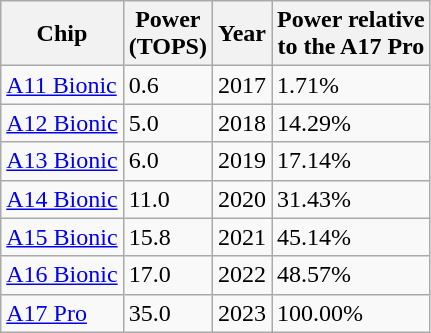<table class="wikitable">
<tr>
<th>Chip</th>
<th>Power<br>(TOPS)</th>
<th>Year</th>
<th>Power relative<br>to the A17 Pro</th>
</tr>
<tr>
<td><a href='#'>A11 Bionic</a></td>
<td>0.6</td>
<td>2017</td>
<td>1.71%</td>
</tr>
<tr>
<td><a href='#'>A12 Bionic</a></td>
<td>5.0</td>
<td>2018</td>
<td>14.29%</td>
</tr>
<tr>
<td><a href='#'>A13 Bionic</a></td>
<td>6.0</td>
<td>2019</td>
<td>17.14%</td>
</tr>
<tr>
<td><a href='#'>A14 Bionic</a></td>
<td>11.0</td>
<td>2020</td>
<td>31.43%</td>
</tr>
<tr>
<td><a href='#'>A15 Bionic</a></td>
<td>15.8</td>
<td>2021</td>
<td>45.14%</td>
</tr>
<tr>
<td><a href='#'>A16 Bionic</a></td>
<td>17.0</td>
<td>2022</td>
<td>48.57%</td>
</tr>
<tr>
<td><a href='#'>A17 Pro</a></td>
<td>35.0</td>
<td>2023</td>
<td>100.00%</td>
</tr>
</table>
